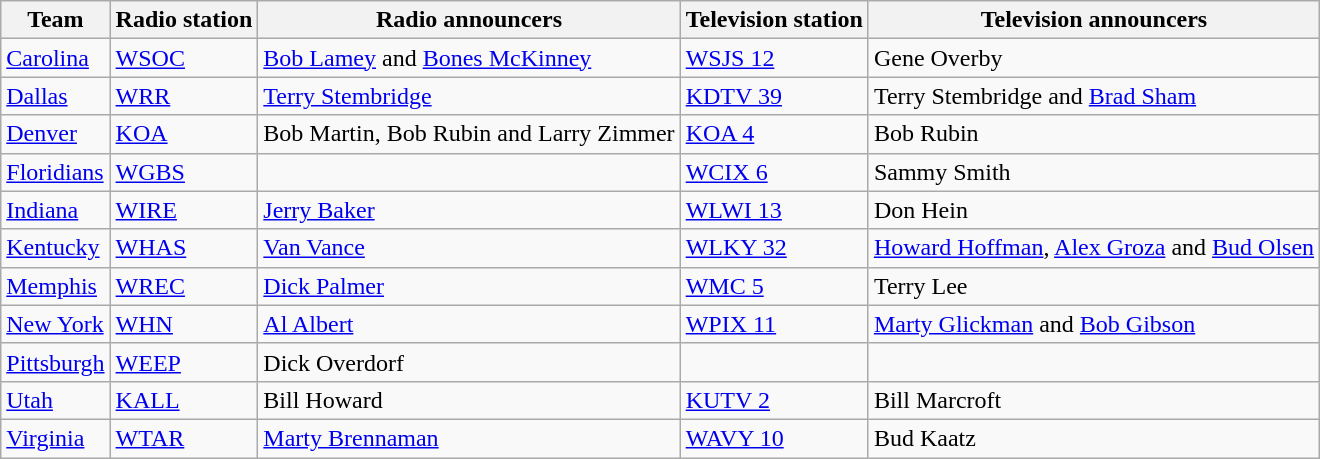<table class="wikitable">
<tr>
<th>Team</th>
<th>Radio station</th>
<th>Radio announcers</th>
<th>Television station</th>
<th>Television announcers</th>
</tr>
<tr>
<td><a href='#'>Carolina</a></td>
<td><a href='#'>WSOC</a></td>
<td><a href='#'>Bob Lamey</a> and <a href='#'>Bones McKinney</a></td>
<td><a href='#'>WSJS 12</a></td>
<td>Gene Overby</td>
</tr>
<tr>
<td><a href='#'>Dallas</a></td>
<td><a href='#'>WRR</a></td>
<td><a href='#'>Terry Stembridge</a></td>
<td><a href='#'>KDTV 39</a></td>
<td>Terry Stembridge and <a href='#'>Brad Sham</a></td>
</tr>
<tr>
<td><a href='#'>Denver</a></td>
<td><a href='#'>KOA</a></td>
<td>Bob Martin, Bob Rubin and Larry Zimmer</td>
<td><a href='#'>KOA 4</a></td>
<td>Bob Rubin</td>
</tr>
<tr>
<td><a href='#'>Floridians</a></td>
<td><a href='#'>WGBS</a></td>
<td></td>
<td><a href='#'>WCIX 6</a></td>
<td>Sammy Smith</td>
</tr>
<tr>
<td><a href='#'>Indiana</a></td>
<td><a href='#'>WIRE</a></td>
<td><a href='#'>Jerry Baker</a></td>
<td><a href='#'>WLWI 13</a></td>
<td>Don Hein</td>
</tr>
<tr>
<td><a href='#'>Kentucky</a></td>
<td><a href='#'>WHAS</a></td>
<td><a href='#'>Van Vance</a></td>
<td><a href='#'>WLKY 32</a></td>
<td><a href='#'>Howard Hoffman</a>, <a href='#'>Alex Groza</a> and <a href='#'>Bud Olsen</a></td>
</tr>
<tr>
<td><a href='#'>Memphis</a></td>
<td><a href='#'>WREC</a></td>
<td><a href='#'>Dick Palmer</a></td>
<td><a href='#'>WMC 5</a></td>
<td>Terry Lee</td>
</tr>
<tr>
<td><a href='#'>New York</a></td>
<td><a href='#'>WHN</a></td>
<td><a href='#'>Al Albert</a></td>
<td><a href='#'>WPIX 11</a></td>
<td><a href='#'>Marty Glickman</a> and <a href='#'>Bob Gibson</a></td>
</tr>
<tr>
<td><a href='#'>Pittsburgh</a></td>
<td><a href='#'>WEEP</a></td>
<td>Dick Overdorf</td>
<td></td>
<td></td>
</tr>
<tr>
<td><a href='#'>Utah</a></td>
<td><a href='#'>KALL</a></td>
<td>Bill Howard</td>
<td><a href='#'>KUTV 2</a></td>
<td>Bill Marcroft</td>
</tr>
<tr>
<td><a href='#'>Virginia</a></td>
<td><a href='#'>WTAR</a></td>
<td><a href='#'>Marty Brennaman</a></td>
<td><a href='#'>WAVY 10</a></td>
<td>Bud Kaatz</td>
</tr>
</table>
